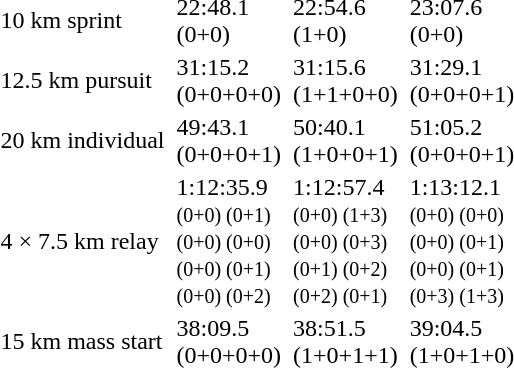<table>
<tr>
<td>10 km sprint<br></td>
<td></td>
<td>22:48.1<br>(0+0)</td>
<td></td>
<td>22:54.6<br>(1+0)</td>
<td></td>
<td>23:07.6<br>(0+0)</td>
</tr>
<tr>
<td>12.5 km pursuit<br></td>
<td></td>
<td>31:15.2<br>(0+0+0+0)</td>
<td></td>
<td>31:15.6<br>(1+1+0+0)</td>
<td></td>
<td>31:29.1<br>(0+0+0+1)</td>
</tr>
<tr>
<td>20 km individual<br></td>
<td></td>
<td>49:43.1<br>(0+0+0+1)</td>
<td></td>
<td>50:40.1<br>(1+0+0+1)</td>
<td></td>
<td>51:05.2<br>(0+0+0+1)</td>
</tr>
<tr>
<td>4 × 7.5 km relay<br></td>
<td></td>
<td>1:12:35.9<br><small>(0+0) (0+1)<br>(0+0) (0+0)<br>(0+0) (0+1)<br>(0+0) (0+2)</small></td>
<td></td>
<td>1:12:57.4<br><small>(0+0) (1+3)<br>(0+0) (0+3)<br>(0+1) (0+2)<br>(0+2) (0+1)</small></td>
<td></td>
<td>1:13:12.1<br><small>(0+0) (0+0)<br>(0+0) (0+1)<br>(0+0) (0+1)<br>(0+3) (1+3)</small></td>
</tr>
<tr>
<td>15 km mass start<br></td>
<td></td>
<td>38:09.5<br>(0+0+0+0)</td>
<td></td>
<td>38:51.5<br>(1+0+1+1)</td>
<td></td>
<td>39:04.5<br>(1+0+1+0)</td>
</tr>
</table>
